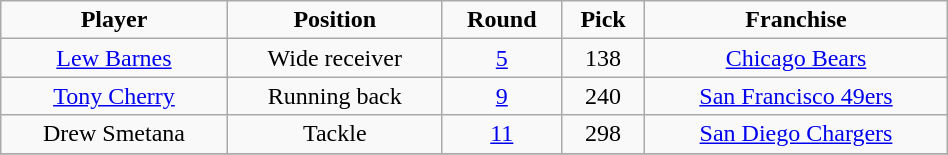<table class="wikitable" width="50%">
<tr align="center">
<td><strong>Player</strong></td>
<td><strong>Position</strong></td>
<td><strong>Round</strong></td>
<td><strong>Pick</strong></td>
<td><strong>Franchise</strong></td>
</tr>
<tr align="center" bgcolor="">
<td><a href='#'>Lew Barnes</a></td>
<td>Wide receiver</td>
<td><a href='#'>5</a></td>
<td>138</td>
<td><a href='#'>Chicago Bears</a></td>
</tr>
<tr align="center" bgcolor="">
<td><a href='#'>Tony Cherry</a></td>
<td>Running back</td>
<td><a href='#'>9</a></td>
<td>240</td>
<td><a href='#'>San Francisco 49ers</a></td>
</tr>
<tr align="center" bgcolor="">
<td>Drew Smetana</td>
<td>Tackle</td>
<td><a href='#'>11</a></td>
<td>298</td>
<td><a href='#'>San Diego Chargers</a></td>
</tr>
<tr align="center" bgcolor="">
</tr>
</table>
